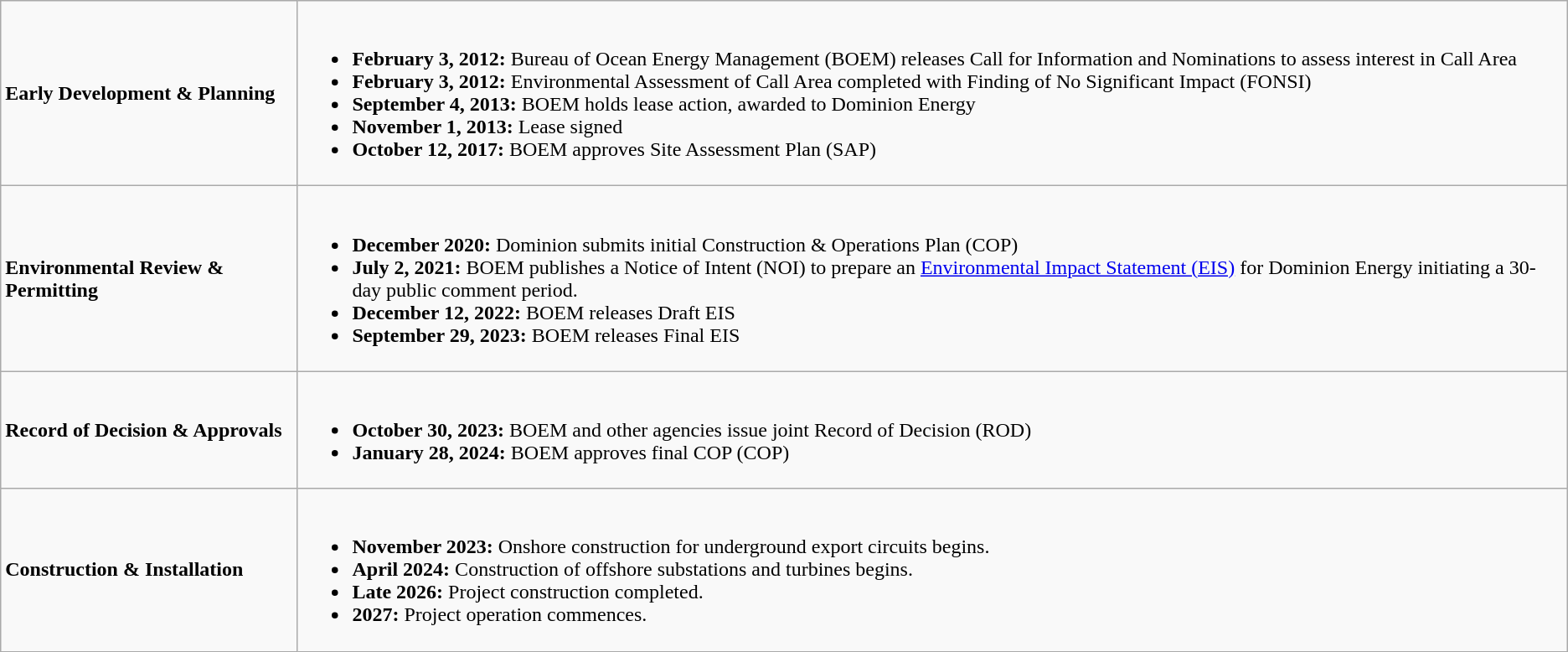<table class="wikitable">
<tr>
<td><strong>Early Development & Planning</strong></td>
<td><br><ul><li><strong>February 3, 2012:</strong> Bureau of Ocean Energy Management (BOEM) releases Call for Information and Nominations to assess interest in Call Area</li><li><strong>February 3, 2012:</strong> Environmental Assessment of Call Area completed with Finding of No Significant Impact (FONSI)</li><li><strong>September 4, 2013:</strong> BOEM holds lease action, awarded to Dominion Energy</li><li><strong>November 1, 2013:</strong> Lease signed</li><li><strong>October 12, 2017:</strong> BOEM approves Site Assessment Plan (SAP)</li></ul></td>
</tr>
<tr>
<td><strong>Environmental Review & Permitting</strong></td>
<td><br><ul><li><strong>December 2020:</strong> Dominion submits initial Construction & Operations Plan (COP)</li><li><strong>July 2, 2021:</strong> BOEM publishes a Notice of Intent (NOI) to prepare an <a href='#'>Environmental Impact Statement (EIS)</a> for Dominion Energy initiating a 30-day public comment period.</li><li><strong>December 12, 2022:</strong> BOEM releases Draft EIS</li><li><strong>September 29, 2023:</strong> BOEM releases Final EIS</li></ul></td>
</tr>
<tr>
<td><strong>Record of Decision & Approvals</strong></td>
<td><br><ul><li><strong>October 30, 2023:</strong> BOEM and other agencies issue joint Record of Decision (ROD)</li><li><strong>January 28, 2024:</strong> BOEM approves final COP (COP)</li></ul></td>
</tr>
<tr>
<td><strong>Construction & Installation</strong></td>
<td><br><ul><li><strong>November 2023:</strong> Onshore construction for underground export circuits begins.</li><li><strong>April 2024:</strong> Construction of offshore substations and turbines begins.</li><li><strong>Late 2026:</strong> Project construction completed.</li><li><strong>2027:</strong> Project operation commences.</li></ul></td>
</tr>
</table>
